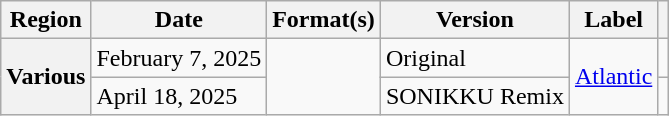<table class="wikitable plainrowheaders">
<tr>
<th scope="col">Region</th>
<th scope="col">Date</th>
<th scope="col">Format(s)</th>
<th>Version</th>
<th scope="col">Label</th>
<th scope="col"></th>
</tr>
<tr>
<th rowspan="2" scope="row">Various</th>
<td>February 7, 2025</td>
<td rowspan="2"></td>
<td>Original</td>
<td rowspan="2"><a href='#'>Atlantic</a></td>
<td style="text-align:center;"></td>
</tr>
<tr>
<td>April 18, 2025</td>
<td>SONIKKU Remix</td>
<td style="text-align: center;"></td>
</tr>
</table>
